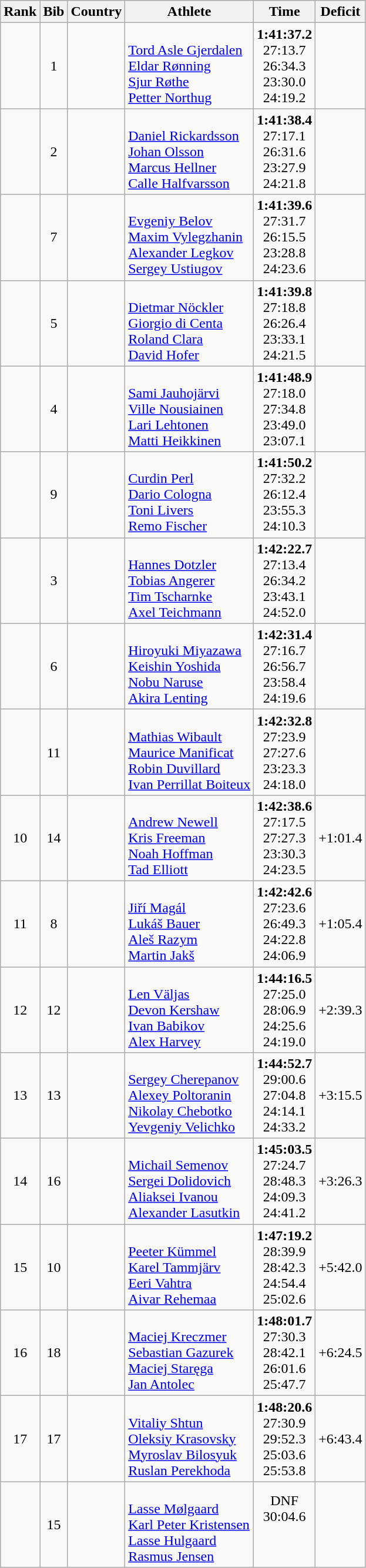<table class="wikitable sortable" style="text-align:center">
<tr>
<th>Rank</th>
<th>Bib</th>
<th>Country</th>
<th>Athlete</th>
<th>Time</th>
<th>Deficit</th>
</tr>
<tr>
<td></td>
<td>1</td>
<td align=left></td>
<td align=left><br><a href='#'>Tord Asle Gjerdalen</a><br><a href='#'>Eldar Rønning</a><br><a href='#'>Sjur Røthe</a><br><a href='#'>Petter Northug</a></td>
<td><strong>1:41:37.2 </strong><br>27:13.7<br>26:34.3<br>23:30.0<br>24:19.2</td>
<td></td>
</tr>
<tr>
<td></td>
<td>2</td>
<td align=left></td>
<td align=left><br><a href='#'>Daniel Rickardsson</a><br><a href='#'>Johan Olsson</a><br><a href='#'>Marcus Hellner</a><br><a href='#'>Calle Halfvarsson</a></td>
<td><strong>1:41:38.4</strong><br>27:17.1<br>26:31.6<br>23:27.9<br>24:21.8</td>
<td></td>
</tr>
<tr>
<td></td>
<td>7</td>
<td align=left></td>
<td align=left><br><a href='#'>Evgeniy Belov</a><br><a href='#'>Maxim Vylegzhanin</a><br><a href='#'>Alexander Legkov</a><br><a href='#'>Sergey Ustiugov</a></td>
<td><strong>1:41:39.6</strong><br>27:31.7<br>26:15.5<br>23:28.8<br>24:23.6</td>
<td></td>
</tr>
<tr>
<td></td>
<td>5</td>
<td align=left></td>
<td align=left><br><a href='#'>Dietmar Nöckler</a><br><a href='#'>Giorgio di Centa</a><br><a href='#'>Roland Clara</a><br><a href='#'>David Hofer</a></td>
<td><strong>1:41:39.8</strong><br>27:18.8<br>26:26.4<br>23:33.1<br>24:21.5</td>
<td></td>
</tr>
<tr>
<td></td>
<td>4</td>
<td align=left></td>
<td align=left><br><a href='#'>Sami Jauhojärvi</a><br><a href='#'>Ville Nousiainen</a><br><a href='#'>Lari Lehtonen</a><br><a href='#'>Matti Heikkinen</a></td>
<td><strong>1:41:48.9</strong><br>27:18.0<br>27:34.8<br>23:49.0<br>23:07.1</td>
<td></td>
</tr>
<tr>
<td></td>
<td>9</td>
<td align=left></td>
<td align=left><br><a href='#'>Curdin Perl</a><br><a href='#'>Dario Cologna</a><br><a href='#'>Toni Livers</a><br><a href='#'>Remo Fischer</a></td>
<td><strong>1:41:50.2</strong><br>27:32.2<br>26:12.4<br>23:55.3<br>24:10.3</td>
<td></td>
</tr>
<tr>
<td></td>
<td>3</td>
<td align=left></td>
<td align=left><br><a href='#'>Hannes Dotzler</a><br><a href='#'>Tobias Angerer</a><br><a href='#'>Tim Tscharnke</a><br><a href='#'>Axel Teichmann</a></td>
<td><strong>1:42:22.7</strong><br>27:13.4<br>26:34.2<br>23:43.1<br>24:52.0</td>
<td></td>
</tr>
<tr>
<td></td>
<td>6</td>
<td align=left></td>
<td align=left><br><a href='#'>Hiroyuki Miyazawa</a><br><a href='#'>Keishin Yoshida</a><br><a href='#'>Nobu Naruse</a><br><a href='#'>Akira Lenting</a></td>
<td><strong>1:42:31.4</strong><br>27:16.7<br>26:56.7<br>23:58.4<br>24:19.6</td>
<td></td>
</tr>
<tr>
<td></td>
<td>11</td>
<td align=left></td>
<td align=left><br><a href='#'>Mathias Wibault</a><br><a href='#'>Maurice Manificat</a><br><a href='#'>Robin Duvillard</a><br><a href='#'>Ivan Perrillat Boiteux</a></td>
<td><strong>1:42:32.8</strong><br>27:23.9<br>27:27.6<br>23:23.3<br>24:18.0</td>
<td></td>
</tr>
<tr>
<td>10</td>
<td>14</td>
<td align=left></td>
<td align=left><br><a href='#'>Andrew Newell</a><br><a href='#'>Kris Freeman</a><br><a href='#'>Noah Hoffman</a><br><a href='#'>Tad Elliott</a></td>
<td><strong>1:42:38.6</strong><br>27:17.5<br>27:27.3<br>23:30.3<br>24:23.5</td>
<td>+1:01.4</td>
</tr>
<tr>
<td>11</td>
<td>8</td>
<td align=left></td>
<td align=left><br><a href='#'>Jiří Magál</a><br><a href='#'>Lukáš Bauer</a><br><a href='#'>Aleš Razym</a><br><a href='#'>Martin Jakš</a></td>
<td><strong>1:42:42.6</strong><br>27:23.6<br>26:49.3<br>24:22.8<br>24:06.9</td>
<td>+1:05.4</td>
</tr>
<tr>
<td>12</td>
<td>12</td>
<td align=left></td>
<td align=left><br><a href='#'>Len Väljas</a><br><a href='#'>Devon Kershaw</a><br><a href='#'>Ivan Babikov</a><br><a href='#'>Alex Harvey</a></td>
<td><strong>1:44:16.5</strong><br>27:25.0<br>28:06.9<br>24:25.6<br>24:19.0</td>
<td>+2:39.3</td>
</tr>
<tr>
<td>13</td>
<td>13</td>
<td align=left></td>
<td align=left><br><a href='#'>Sergey Cherepanov</a><br><a href='#'>Alexey Poltoranin</a><br><a href='#'>Nikolay Chebotko</a><br><a href='#'>Yevgeniy Velichko</a></td>
<td><strong>1:44:52.7</strong><br>29:00.6<br>27:04.8<br>24:14.1<br>24:33.2</td>
<td>+3:15.5</td>
</tr>
<tr>
<td>14</td>
<td>16</td>
<td align=left></td>
<td align=left><br><a href='#'>Michail Semenov</a><br><a href='#'>Sergei Dolidovich</a><br><a href='#'>Aliaksei Ivanou</a><br><a href='#'>Alexander Lasutkin</a></td>
<td><strong>1:45:03.5</strong><br>27:24.7<br>28:48.3<br>24:09.3<br>24:41.2</td>
<td>+3:26.3</td>
</tr>
<tr>
<td>15</td>
<td>10</td>
<td align=left></td>
<td align=left><br><a href='#'>Peeter Kümmel</a><br><a href='#'>Karel Tammjärv</a><br><a href='#'>Eeri Vahtra</a><br><a href='#'>Aivar Rehemaa</a></td>
<td><strong>1:47:19.2</strong><br>28:39.9<br>28:42.3<br>24:54.4<br>25:02.6</td>
<td>+5:42.0</td>
</tr>
<tr>
<td>16</td>
<td>18</td>
<td align=left></td>
<td align=left><br><a href='#'>Maciej Kreczmer</a><br><a href='#'>Sebastian Gazurek</a><br><a href='#'>Maciej Staręga</a><br><a href='#'>Jan Antolec</a></td>
<td><strong>1:48:01.7</strong><br>27:30.3<br>28:42.1<br>26:01.6<br>25:47.7</td>
<td>+6:24.5</td>
</tr>
<tr>
<td>17</td>
<td>17</td>
<td align=left></td>
<td align=left><br><a href='#'>Vitaliy Shtun</a><br><a href='#'>Oleksiy Krasovsky</a><br><a href='#'>Myroslav Bilosyuk</a><br><a href='#'>Ruslan Perekhoda</a></td>
<td><strong>1:48:20.6</strong><br>27:30.9<br>29:52.3<br>25:03.6<br>25:53.8</td>
<td>+6:43.4</td>
</tr>
<tr>
<td></td>
<td>15</td>
<td align=left></td>
<td align=left><br><a href='#'>Lasse Mølgaard</a><br><a href='#'>Karl Peter Kristensen</a><br><a href='#'>Lasse Hulgaard</a><br><a href='#'>Rasmus Jensen</a></td>
<td>DNF<br>30:04.6<br><br><br></td>
<td></td>
</tr>
</table>
